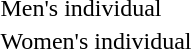<table>
<tr>
<td>Men's individual<br></td>
<td></td>
<td></td>
<td></td>
</tr>
<tr>
<td>Women's individual<br></td>
<td></td>
<td></td>
<td></td>
</tr>
</table>
